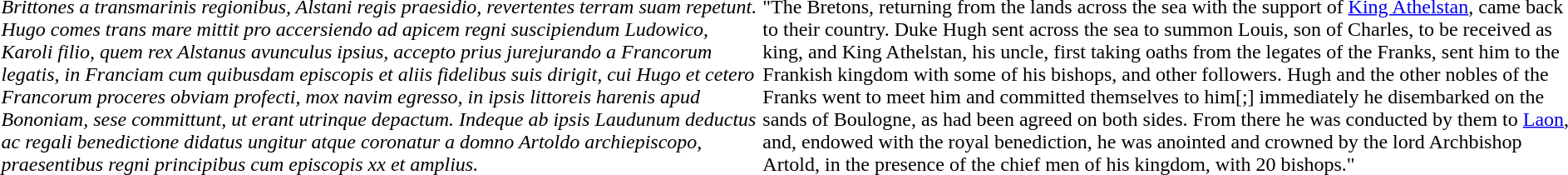<table>
<tr>
<td><em>Brittones a transmarinis regionibus, Alstani regis praesidio, revertentes terram suam repetunt. Hugo comes trans mare mittit pro accersiendo ad apicem regni suscipiendum Ludowico, Karoli filio, quem rex Alstanus avunculus ipsius, accepto prius jurejurando a Francorum legatis, in Franciam cum quibusdam episcopis et aliis fidelibus suis dirigit, cui Hugo et cetero Francorum proceres obviam profecti, mox navim egresso, in ipsis littoreis harenis apud Bononiam, sese committunt, ut erant utrinque depactum. Indeque ab ipsis Laudunum deductus ac regali benedictione didatus ungitur atque coronatur a domno Artoldo archiepiscopo, praesentibus regni principibus cum episcopis xx et amplius.</em></td>
<td>"The Bretons, returning from the lands across the sea with the support of <a href='#'>King Athelstan</a>, came back to their country. Duke Hugh sent across the sea to summon Louis, son of Charles, to be received as king, and King Athelstan, his uncle, first taking oaths from the legates of the Franks, sent him to the Frankish kingdom with some of his bishops, and other followers. Hugh and the other nobles of the Franks went to meet him and committed themselves to him[;] immediately he disembarked on the sands of Boulogne, as had been agreed on both sides. From there he was conducted by them to <a href='#'>Laon</a>, and, endowed with the royal benediction, he was anointed and crowned by the lord Archbishop Artold, in the presence of the chief men of his kingdom, with 20 bishops."</td>
</tr>
</table>
